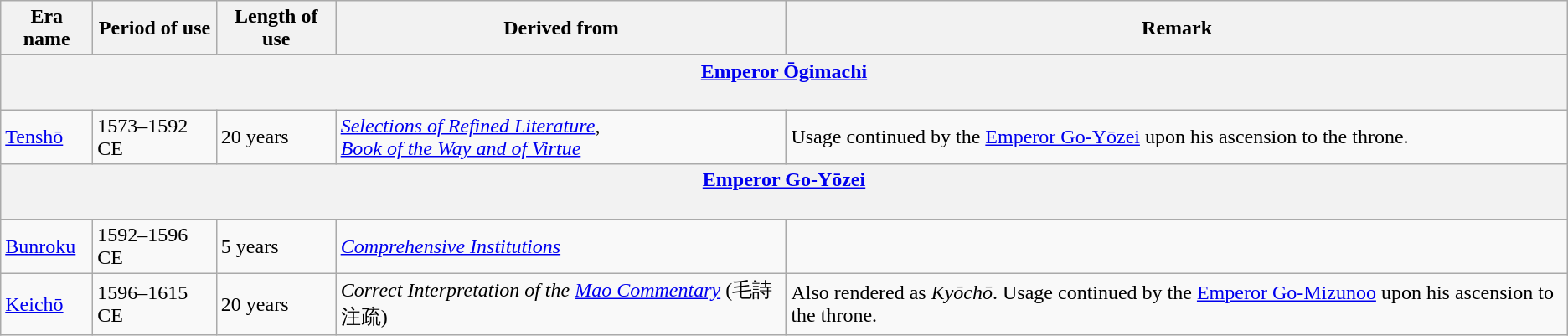<table class="wikitable">
<tr>
<th>Era name</th>
<th>Period of use</th>
<th>Length of use</th>
<th>Derived from</th>
<th>Remark</th>
</tr>
<tr>
<th colspan="5"><a href='#'>Emperor Ōgimachi</a><br><br></th>
</tr>
<tr>
<td><a href='#'>Tenshō</a><br></td>
<td>1573–1592 CE</td>
<td>20 years</td>
<td><em><a href='#'>Selections of Refined Literature</a></em>,<br><em><a href='#'>Book of the Way and of Virtue</a></em></td>
<td>Usage continued by the <a href='#'>Emperor Go-Yōzei</a> upon his ascension to the throne.</td>
</tr>
<tr>
<th colspan="5"><a href='#'>Emperor Go-Yōzei</a><br><br></th>
</tr>
<tr>
<td><a href='#'>Bunroku</a><br></td>
<td>1592–1596 CE</td>
<td>5 years</td>
<td><em><a href='#'>Comprehensive Institutions</a></em></td>
<td></td>
</tr>
<tr>
<td><a href='#'>Keichō</a><br></td>
<td>1596–1615 CE</td>
<td>20 years</td>
<td><em>Correct Interpretation of the <a href='#'>Mao Commentary</a></em> (毛詩注疏)</td>
<td>Also rendered as <em>Kyōchō</em>. Usage continued by the <a href='#'>Emperor Go-Mizunoo</a> upon his ascension to the throne.</td>
</tr>
</table>
